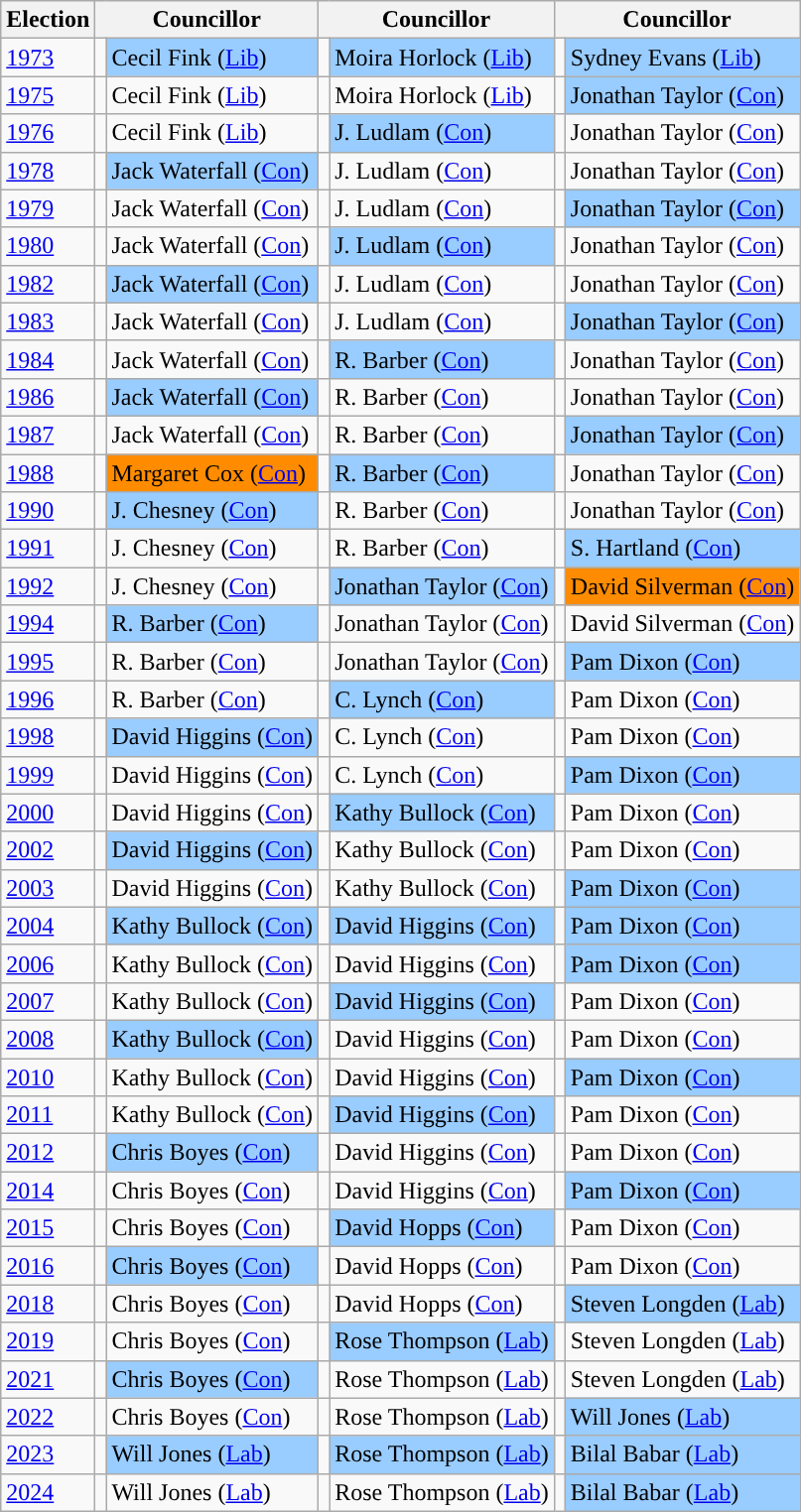<table class="wikitable">
<tr>
<th>Election</th>
<th colspan="2">Councillor</th>
<th colspan="2">Councillor</th>
<th colspan="2">Councillor</th>
</tr>
<tr>
<td><a href='#'>1973</a></td>
<td style="background-color: "></td>
<td bgcolor="#99CCFF">Cecil Fink (<a href='#'>Lib</a>)</td>
<td style="background-color: "></td>
<td bgcolor="#99CCFF">Moira Horlock (<a href='#'>Lib</a>)</td>
<td style="background-color: "></td>
<td bgcolor="#99CCFF">Sydney Evans (<a href='#'>Lib</a>)</td>
</tr>
<tr>
<td><a href='#'>1975</a></td>
<td style="background-color: "></td>
<td>Cecil Fink (<a href='#'>Lib</a>)</td>
<td style="background-color: "></td>
<td>Moira Horlock (<a href='#'>Lib</a>)</td>
<td style="background-color: "></td>
<td bgcolor="#99CCFF">Jonathan Taylor (<a href='#'>Con</a>)</td>
</tr>
<tr>
<td><a href='#'>1976</a></td>
<td style="background-color: "></td>
<td>Cecil Fink (<a href='#'>Lib</a>)</td>
<td style="background-color: "></td>
<td bgcolor="#99CCFF">J. Ludlam (<a href='#'>Con</a>)</td>
<td style="background-color: "></td>
<td>Jonathan Taylor (<a href='#'>Con</a>)</td>
</tr>
<tr>
<td><a href='#'>1978</a></td>
<td style="background-color: "></td>
<td bgcolor="#99CCFF">Jack Waterfall (<a href='#'>Con</a>)</td>
<td style="background-color: "></td>
<td>J. Ludlam (<a href='#'>Con</a>)</td>
<td style="background-color: "></td>
<td>Jonathan Taylor (<a href='#'>Con</a>)</td>
</tr>
<tr>
<td><a href='#'>1979</a></td>
<td style="background-color: "></td>
<td>Jack Waterfall (<a href='#'>Con</a>)</td>
<td style="background-color: "></td>
<td>J. Ludlam (<a href='#'>Con</a>)</td>
<td style="background-color: "></td>
<td bgcolor="#99CCFF">Jonathan Taylor (<a href='#'>Con</a>)</td>
</tr>
<tr>
<td><a href='#'>1980</a></td>
<td style="background-color: "></td>
<td>Jack Waterfall (<a href='#'>Con</a>)</td>
<td style="background-color: "></td>
<td bgcolor="#99CCFF">J. Ludlam (<a href='#'>Con</a>)</td>
<td style="background-color: "></td>
<td>Jonathan Taylor (<a href='#'>Con</a>)</td>
</tr>
<tr>
<td><a href='#'>1982</a></td>
<td style="background-color: "></td>
<td bgcolor="#99CCFF">Jack Waterfall (<a href='#'>Con</a>)</td>
<td style="background-color: "></td>
<td>J. Ludlam (<a href='#'>Con</a>)</td>
<td style="background-color: "></td>
<td>Jonathan Taylor (<a href='#'>Con</a>)</td>
</tr>
<tr>
<td><a href='#'>1983</a></td>
<td style="background-color: "></td>
<td>Jack Waterfall (<a href='#'>Con</a>)</td>
<td style="background-color: "></td>
<td>J. Ludlam (<a href='#'>Con</a>)</td>
<td style="background-color: "></td>
<td bgcolor="#99CCFF">Jonathan Taylor (<a href='#'>Con</a>)</td>
</tr>
<tr>
<td><a href='#'>1984</a></td>
<td style="background-color: "></td>
<td>Jack Waterfall (<a href='#'>Con</a>)</td>
<td style="background-color: "></td>
<td bgcolor="#99CCFF">R. Barber (<a href='#'>Con</a>)</td>
<td style="background-color: "></td>
<td>Jonathan Taylor (<a href='#'>Con</a>)</td>
</tr>
<tr>
<td><a href='#'>1986</a></td>
<td style="background-color: "></td>
<td bgcolor="#99CCFF">Jack Waterfall (<a href='#'>Con</a>)</td>
<td style="background-color: "></td>
<td>R. Barber (<a href='#'>Con</a>)</td>
<td style="background-color: "></td>
<td>Jonathan Taylor (<a href='#'>Con</a>)</td>
</tr>
<tr>
<td><a href='#'>1987</a></td>
<td style="background-color: "></td>
<td>Jack Waterfall (<a href='#'>Con</a>)</td>
<td style="background-color: "></td>
<td>R. Barber (<a href='#'>Con</a>)</td>
<td style="background-color: "></td>
<td bgcolor="#99CCFF">Jonathan Taylor (<a href='#'>Con</a>)</td>
</tr>
<tr>
<td><a href='#'>1988</a></td>
<td style="background-color: "></td>
<td bgcolor="#FF8C00">Margaret Cox (<a href='#'>Con</a>)</td>
<td style="background-color: "></td>
<td bgcolor="#99CCFF">R. Barber (<a href='#'>Con</a>)</td>
<td style="background-color: "></td>
<td>Jonathan Taylor (<a href='#'>Con</a>)</td>
</tr>
<tr>
<td><a href='#'>1990</a></td>
<td style="background-color: "></td>
<td bgcolor="#99CCFF">J. Chesney (<a href='#'>Con</a>)</td>
<td style="background-color: "></td>
<td>R. Barber (<a href='#'>Con</a>)</td>
<td style="background-color: "></td>
<td>Jonathan Taylor (<a href='#'>Con</a>)</td>
</tr>
<tr>
<td><a href='#'>1991</a></td>
<td style="background-color: "></td>
<td>J. Chesney (<a href='#'>Con</a>)</td>
<td style="background-color: "></td>
<td>R. Barber (<a href='#'>Con</a>)</td>
<td style="background-color: "></td>
<td bgcolor="#99CCFF">S. Hartland (<a href='#'>Con</a>)</td>
</tr>
<tr>
<td><a href='#'>1992</a></td>
<td style="background-color: "></td>
<td>J. Chesney (<a href='#'>Con</a>)</td>
<td style="background-color: "></td>
<td bgcolor="#99CCFF">Jonathan Taylor (<a href='#'>Con</a>)</td>
<td style="background-color: "></td>
<td bgcolor="#FF8C00">David Silverman (<a href='#'>Con</a>)</td>
</tr>
<tr>
<td><a href='#'>1994</a></td>
<td style="background-color: "></td>
<td bgcolor="#99CCFF">R. Barber (<a href='#'>Con</a>)</td>
<td style="background-color: "></td>
<td>Jonathan Taylor (<a href='#'>Con</a>)</td>
<td style="background-color: "></td>
<td>David Silverman (<a href='#'>Con</a>)</td>
</tr>
<tr>
<td><a href='#'>1995</a></td>
<td style="background-color: "></td>
<td>R. Barber (<a href='#'>Con</a>)</td>
<td style="background-color: "></td>
<td>Jonathan Taylor (<a href='#'>Con</a>)</td>
<td style="background-color: "></td>
<td bgcolor="#99CCFF">Pam Dixon (<a href='#'>Con</a>)</td>
</tr>
<tr>
<td><a href='#'>1996</a></td>
<td style="background-color: "></td>
<td>R. Barber (<a href='#'>Con</a>)</td>
<td style="background-color: "></td>
<td bgcolor="#99CCFF">C. Lynch (<a href='#'>Con</a>)</td>
<td style="background-color: "></td>
<td>Pam Dixon (<a href='#'>Con</a>)</td>
</tr>
<tr>
<td><a href='#'>1998</a></td>
<td style="background-color: "></td>
<td bgcolor="#99CCFF">David Higgins (<a href='#'>Con</a>)</td>
<td style="background-color: "></td>
<td>C. Lynch (<a href='#'>Con</a>)</td>
<td style="background-color: "></td>
<td>Pam Dixon (<a href='#'>Con</a>)</td>
</tr>
<tr>
<td><a href='#'>1999</a></td>
<td style="background-color: "></td>
<td>David Higgins (<a href='#'>Con</a>)</td>
<td style="background-color: "></td>
<td>C. Lynch (<a href='#'>Con</a>)</td>
<td style="background-color: "></td>
<td bgcolor="#99CCFF">Pam Dixon (<a href='#'>Con</a>)</td>
</tr>
<tr>
<td><a href='#'>2000</a></td>
<td style="background-color: "></td>
<td>David Higgins (<a href='#'>Con</a>)</td>
<td style="background-color: "></td>
<td bgcolor="#99CCFF">Kathy Bullock (<a href='#'>Con</a>)</td>
<td style="background-color: "></td>
<td>Pam Dixon (<a href='#'>Con</a>)</td>
</tr>
<tr>
<td><a href='#'>2002</a></td>
<td style="background-color: "></td>
<td bgcolor="#99CCFF">David Higgins (<a href='#'>Con</a>)</td>
<td style="background-color: "></td>
<td>Kathy Bullock (<a href='#'>Con</a>)</td>
<td style="background-color: "></td>
<td>Pam Dixon (<a href='#'>Con</a>)</td>
</tr>
<tr>
<td><a href='#'>2003</a></td>
<td style="background-color: "></td>
<td>David Higgins (<a href='#'>Con</a>)</td>
<td style="background-color: "></td>
<td>Kathy Bullock (<a href='#'>Con</a>)</td>
<td style="background-color: "></td>
<td bgcolor="#99CCFF">Pam Dixon (<a href='#'>Con</a>)</td>
</tr>
<tr>
<td><a href='#'>2004</a></td>
<td style="background-color: "></td>
<td bgcolor="#99CCFF">Kathy Bullock (<a href='#'>Con</a>)</td>
<td style="background-color: "></td>
<td bgcolor="#99CCFF">David Higgins (<a href='#'>Con</a>)</td>
<td style="background-color: "></td>
<td bgcolor="#99CCFF">Pam Dixon (<a href='#'>Con</a>)</td>
</tr>
<tr>
<td><a href='#'>2006</a></td>
<td style="background-color: "></td>
<td>Kathy Bullock (<a href='#'>Con</a>)</td>
<td style="background-color: "></td>
<td>David Higgins (<a href='#'>Con</a>)</td>
<td style="background-color: "></td>
<td bgcolor="#99CCFF">Pam Dixon (<a href='#'>Con</a>)</td>
</tr>
<tr>
<td><a href='#'>2007</a></td>
<td style="background-color: "></td>
<td>Kathy Bullock (<a href='#'>Con</a>)</td>
<td style="background-color: "></td>
<td bgcolor="#99CCFF">David Higgins (<a href='#'>Con</a>)</td>
<td style="background-color: "></td>
<td>Pam Dixon (<a href='#'>Con</a>)</td>
</tr>
<tr>
<td><a href='#'>2008</a></td>
<td style="background-color: "></td>
<td bgcolor="#99CCFF">Kathy Bullock (<a href='#'>Con</a>)</td>
<td style="background-color: "></td>
<td>David Higgins (<a href='#'>Con</a>)</td>
<td style="background-color: "></td>
<td>Pam Dixon (<a href='#'>Con</a>)</td>
</tr>
<tr>
<td><a href='#'>2010</a></td>
<td style="background-color: "></td>
<td>Kathy Bullock (<a href='#'>Con</a>)</td>
<td style="background-color: "></td>
<td>David Higgins (<a href='#'>Con</a>)</td>
<td style="background-color: "></td>
<td bgcolor="#99CCFF">Pam Dixon (<a href='#'>Con</a>)</td>
</tr>
<tr>
<td><a href='#'>2011</a></td>
<td style="background-color: "></td>
<td>Kathy Bullock (<a href='#'>Con</a>)</td>
<td style="background-color: "></td>
<td bgcolor="#99CCFF">David Higgins (<a href='#'>Con</a>)</td>
<td style="background-color: "></td>
<td>Pam Dixon (<a href='#'>Con</a>)</td>
</tr>
<tr>
<td><a href='#'>2012</a></td>
<td style="background-color: "></td>
<td bgcolor="#99CCFF">Chris Boyes (<a href='#'>Con</a>)</td>
<td style="background-color: "></td>
<td>David Higgins (<a href='#'>Con</a>)</td>
<td style="background-color: "></td>
<td>Pam Dixon (<a href='#'>Con</a>)</td>
</tr>
<tr>
<td><a href='#'>2014</a></td>
<td style="background-color: "></td>
<td>Chris Boyes (<a href='#'>Con</a>)</td>
<td style="background-color: "></td>
<td>David Higgins (<a href='#'>Con</a>)</td>
<td style="background-color: "></td>
<td bgcolor="#99CCFF">Pam Dixon (<a href='#'>Con</a>)</td>
</tr>
<tr>
<td><a href='#'>2015</a></td>
<td style="background-color: "></td>
<td>Chris Boyes (<a href='#'>Con</a>)</td>
<td style="background-color: "></td>
<td bgcolor="#99CCFF">David Hopps (<a href='#'>Con</a>)</td>
<td style="background-color: "></td>
<td>Pam Dixon (<a href='#'>Con</a>)</td>
</tr>
<tr>
<td><a href='#'>2016</a></td>
<td style="background-color: "></td>
<td bgcolor="#99CCFF">Chris Boyes (<a href='#'>Con</a>)</td>
<td style="background-color: "></td>
<td>David Hopps (<a href='#'>Con</a>)</td>
<td style="background-color: "></td>
<td>Pam Dixon (<a href='#'>Con</a>)</td>
</tr>
<tr>
<td><a href='#'>2018</a></td>
<td style="background-color: "></td>
<td>Chris Boyes (<a href='#'>Con</a>)</td>
<td style="background-color: "></td>
<td>David Hopps (<a href='#'>Con</a>)</td>
<td style="background-color: "></td>
<td bgcolor="#99CCFF">Steven Longden (<a href='#'>Lab</a>)</td>
</tr>
<tr>
<td><a href='#'>2019</a></td>
<td style="background-color: "></td>
<td>Chris Boyes (<a href='#'>Con</a>)</td>
<td style="background-color: "></td>
<td bgcolor="#99CCFF">Rose Thompson (<a href='#'>Lab</a>)</td>
<td style="background-color: "></td>
<td>Steven Longden (<a href='#'>Lab</a>)</td>
</tr>
<tr>
<td><a href='#'>2021</a></td>
<td style="background-color: "></td>
<td bgcolor="#99CCFF">Chris Boyes (<a href='#'>Con</a>)</td>
<td style="background-color: "></td>
<td>Rose Thompson (<a href='#'>Lab</a>)</td>
<td style="background-color: "></td>
<td>Steven Longden (<a href='#'>Lab</a>)</td>
</tr>
<tr>
<td><a href='#'>2022</a></td>
<td style="background-color: "></td>
<td>Chris Boyes (<a href='#'>Con</a>)</td>
<td style="background-color: "></td>
<td>Rose Thompson (<a href='#'>Lab</a>)</td>
<td style="background-color: "></td>
<td bgcolor="#99CCFF">Will Jones (<a href='#'>Lab</a>)</td>
</tr>
<tr>
<td><a href='#'>2023</a></td>
<td style="background-color: "></td>
<td bgcolor="#99CCFF">Will Jones (<a href='#'>Lab</a>)</td>
<td style="background-color: "></td>
<td bgcolor="#99CCFF">Rose Thompson (<a href='#'>Lab</a>)</td>
<td style="background-color: "></td>
<td bgcolor="#99CCFF">Bilal Babar (<a href='#'>Lab</a>)</td>
</tr>
<tr>
<td><a href='#'>2024</a></td>
<td style="background-color: "></td>
<td bgcolor=>Will Jones (<a href='#'>Lab</a>)</td>
<td style="background-color: "></td>
<td bgcolor=>Rose Thompson (<a href='#'>Lab</a>)</td>
<td style="background-color: "></td>
<td bgcolor="#99CCFF">Bilal Babar (<a href='#'>Lab</a>)</td>
</tr>
</table>
